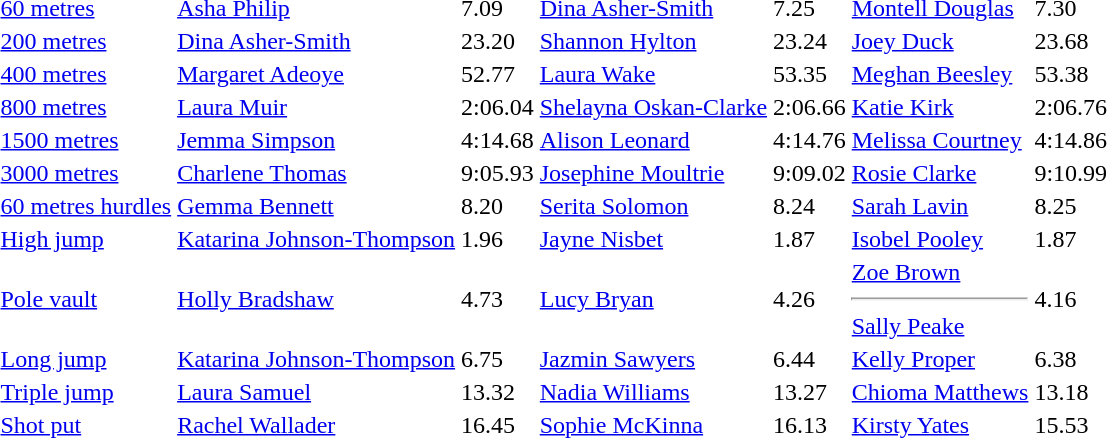<table>
<tr>
<td><a href='#'>60 metres</a></td>
<td><a href='#'>Asha Philip</a></td>
<td>7.09</td>
<td><a href='#'>Dina Asher-Smith</a></td>
<td>7.25</td>
<td><a href='#'>Montell Douglas</a></td>
<td>7.30</td>
</tr>
<tr>
<td><a href='#'>200 metres</a></td>
<td><a href='#'>Dina Asher-Smith</a></td>
<td>23.20</td>
<td><a href='#'>Shannon Hylton</a></td>
<td>23.24</td>
<td><a href='#'>Joey Duck</a></td>
<td>23.68</td>
</tr>
<tr>
<td><a href='#'>400 metres</a></td>
<td><a href='#'>Margaret Adeoye</a></td>
<td>52.77</td>
<td><a href='#'>Laura Wake</a></td>
<td>53.35</td>
<td><a href='#'>Meghan Beesley</a></td>
<td>53.38</td>
</tr>
<tr>
<td><a href='#'>800 metres</a></td>
<td><a href='#'>Laura Muir</a></td>
<td>2:06.04</td>
<td><a href='#'>Shelayna Oskan-Clarke</a></td>
<td>2:06.66</td>
<td><a href='#'>Katie Kirk</a></td>
<td>2:06.76</td>
</tr>
<tr>
<td><a href='#'>1500 metres</a></td>
<td><a href='#'>Jemma Simpson</a></td>
<td>4:14.68</td>
<td><a href='#'>Alison Leonard</a></td>
<td>4:14.76</td>
<td><a href='#'>Melissa Courtney</a></td>
<td>4:14.86</td>
</tr>
<tr>
<td><a href='#'>3000 metres</a></td>
<td><a href='#'>Charlene Thomas</a></td>
<td>9:05.93</td>
<td><a href='#'>Josephine Moultrie</a></td>
<td>9:09.02</td>
<td><a href='#'>Rosie Clarke</a></td>
<td>9:10.99</td>
</tr>
<tr>
<td><a href='#'>60 metres hurdles</a></td>
<td><a href='#'>Gemma Bennett</a></td>
<td>8.20</td>
<td><a href='#'>Serita Solomon</a></td>
<td>8.24</td>
<td><a href='#'>Sarah Lavin</a></td>
<td>8.25</td>
</tr>
<tr>
<td><a href='#'>High jump</a></td>
<td><a href='#'>Katarina Johnson-Thompson</a></td>
<td>1.96</td>
<td><a href='#'>Jayne Nisbet</a></td>
<td>1.87</td>
<td><a href='#'>Isobel Pooley</a></td>
<td>1.87</td>
</tr>
<tr>
<td><a href='#'>Pole vault</a></td>
<td><a href='#'>Holly Bradshaw</a></td>
<td>4.73</td>
<td><a href='#'>Lucy Bryan</a></td>
<td>4.26</td>
<td><a href='#'>Zoe Brown</a><hr><a href='#'>Sally Peake</a></td>
<td>4.16</td>
</tr>
<tr>
<td><a href='#'>Long jump</a></td>
<td><a href='#'>Katarina Johnson-Thompson</a></td>
<td>6.75</td>
<td><a href='#'>Jazmin Sawyers</a></td>
<td>6.44</td>
<td><a href='#'>Kelly Proper</a></td>
<td>6.38</td>
</tr>
<tr>
<td><a href='#'>Triple jump</a></td>
<td><a href='#'>Laura Samuel</a></td>
<td>13.32</td>
<td><a href='#'>Nadia Williams</a></td>
<td>13.27</td>
<td><a href='#'>Chioma Matthews</a></td>
<td>13.18</td>
</tr>
<tr>
<td><a href='#'>Shot put</a></td>
<td><a href='#'>Rachel Wallader</a></td>
<td>16.45</td>
<td><a href='#'>Sophie McKinna</a></td>
<td>16.13</td>
<td><a href='#'>Kirsty Yates</a></td>
<td>15.53</td>
</tr>
</table>
